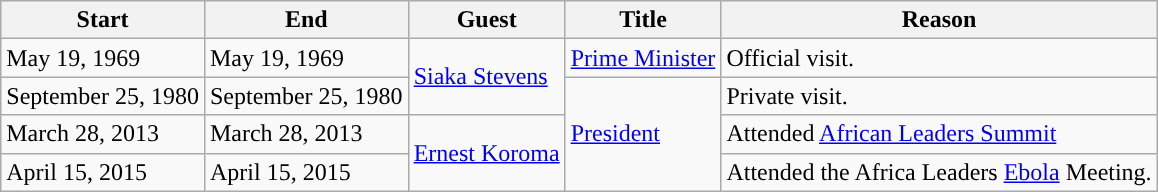<table class="wikitable sortable">
<tr>
<th>Start</th>
<th>End</th>
<th>Guest</th>
<th>Title</th>
<th>Reason</th>
</tr>
<tr>
<td>May 19, 1969</td>
<td>May 19, 1969</td>
<td rowspan=2><a href='#'>Siaka Stevens</a></td>
<td><a href='#'>Prime Minister</a></td>
<td>Official visit.</td>
</tr>
<tr>
<td>September 25, 1980</td>
<td>September 25, 1980</td>
<td rowspan=3><a href='#'>President</a></td>
<td>Private visit.</td>
</tr>
<tr>
<td>March 28, 2013</td>
<td>March 28, 2013</td>
<td rowspan=2><a href='#'>Ernest Koroma</a></td>
<td>Attended <a href='#'>African Leaders Summit</a></td>
</tr>
<tr>
<td>April 15, 2015</td>
<td>April 15, 2015</td>
<td>Attended the Africa Leaders <a href='#'>Ebola</a> Meeting.</td>
</tr>
</table>
